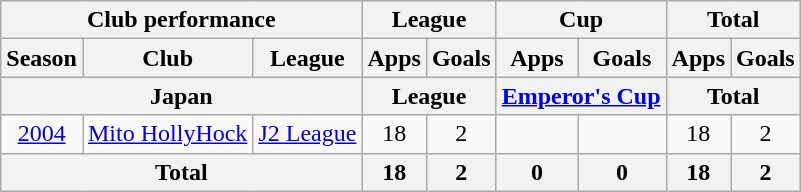<table class="wikitable" style="text-align:center;">
<tr>
<th colspan=3>Club performance</th>
<th colspan=2>League</th>
<th colspan=2>Cup</th>
<th colspan=2>Total</th>
</tr>
<tr>
<th>Season</th>
<th>Club</th>
<th>League</th>
<th>Apps</th>
<th>Goals</th>
<th>Apps</th>
<th>Goals</th>
<th>Apps</th>
<th>Goals</th>
</tr>
<tr>
<th colspan=3>Japan</th>
<th colspan=2>League</th>
<th colspan=2><a href='#'>Emperor's Cup</a></th>
<th colspan=2>Total</th>
</tr>
<tr>
<td><a href='#'>2004</a></td>
<td><a href='#'>Mito HollyHock</a></td>
<td><a href='#'>J2 League</a></td>
<td>18</td>
<td>2</td>
<td></td>
<td></td>
<td>18</td>
<td>2</td>
</tr>
<tr>
<th colspan=3>Total</th>
<th>18</th>
<th>2</th>
<th>0</th>
<th>0</th>
<th>18</th>
<th>2</th>
</tr>
</table>
